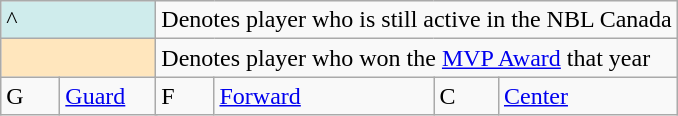<table class="wikitable">
<tr>
<td style="background-color:#CFECEC; width:6em" colspan=2>^</td>
<td colspan=5>Denotes player who is still active in the NBL Canada</td>
</tr>
<tr>
<td style="background-color:#FFE6BD; border:1px solid #aaaaaa; width:6em" colspan=2></td>
<td colspan=5>Denotes player who won the <a href='#'>MVP Award</a> that year</td>
</tr>
<tr>
<td style="width:2em">G</td>
<td colspan=2><a href='#'>Guard</a></td>
<td>F</td>
<td><a href='#'>Forward</a></td>
<td>C</td>
<td><a href='#'>Center</a></td>
</tr>
</table>
